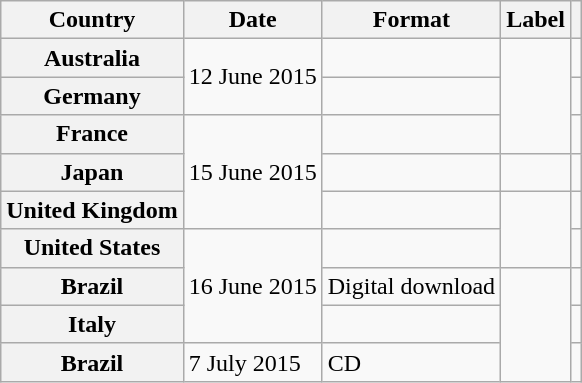<table class="wikitable plainrowheaders">
<tr>
<th scope="col">Country</th>
<th scope="col">Date</th>
<th scope="col">Format</th>
<th scope="col">Label</th>
<th scope="col"></th>
</tr>
<tr>
<th scope="row">Australia</th>
<td rowspan="2">12 June 2015</td>
<td></td>
<td rowspan="3"></td>
<td></td>
</tr>
<tr>
<th scope="row">Germany</th>
<td></td>
<td></td>
</tr>
<tr>
<th scope="row">France</th>
<td rowspan="3">15 June 2015</td>
<td></td>
<td></td>
</tr>
<tr>
<th scope="row">Japan</th>
<td></td>
<td></td>
<td></td>
</tr>
<tr>
<th scope="row">United Kingdom</th>
<td></td>
<td rowspan="2"></td>
<td></td>
</tr>
<tr>
<th scope="row">United States</th>
<td rowspan="3">16 June 2015</td>
<td></td>
<td></td>
</tr>
<tr>
<th scope="row">Brazil</th>
<td>Digital download</td>
<td rowspan="3"></td>
<td></td>
</tr>
<tr>
<th scope="row">Italy</th>
<td></td>
<td></td>
</tr>
<tr>
<th scope="row">Brazil</th>
<td>7 July 2015</td>
<td>CD</td>
<td></td>
</tr>
</table>
